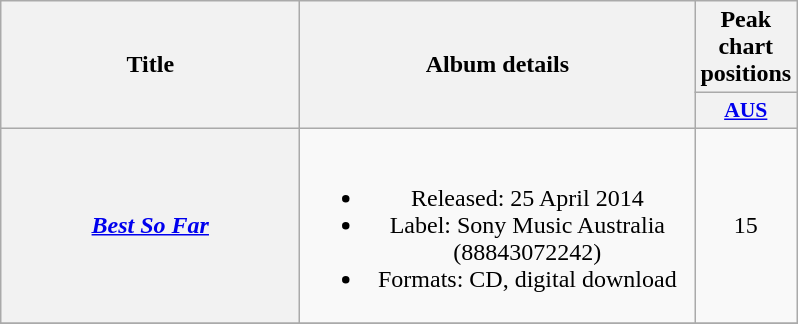<table class="wikitable plainrowheaders" style="text-align:center;" border="1">
<tr>
<th scope="col" rowspan="2" style="width:12em;">Title</th>
<th scope="col" rowspan="2" style="width:16em;">Album details</th>
<th scope="col" colspan="1">Peak chart positions</th>
</tr>
<tr>
<th scope="col" style="width:3em;font-size:90%;"><a href='#'>AUS</a><br></th>
</tr>
<tr>
<th scope="row"><em><a href='#'>Best So Far</a></em></th>
<td><br><ul><li>Released: 25 April 2014</li><li>Label: Sony Music Australia (88843072242)</li><li>Formats: CD, digital download</li></ul></td>
<td>15</td>
</tr>
<tr>
</tr>
</table>
